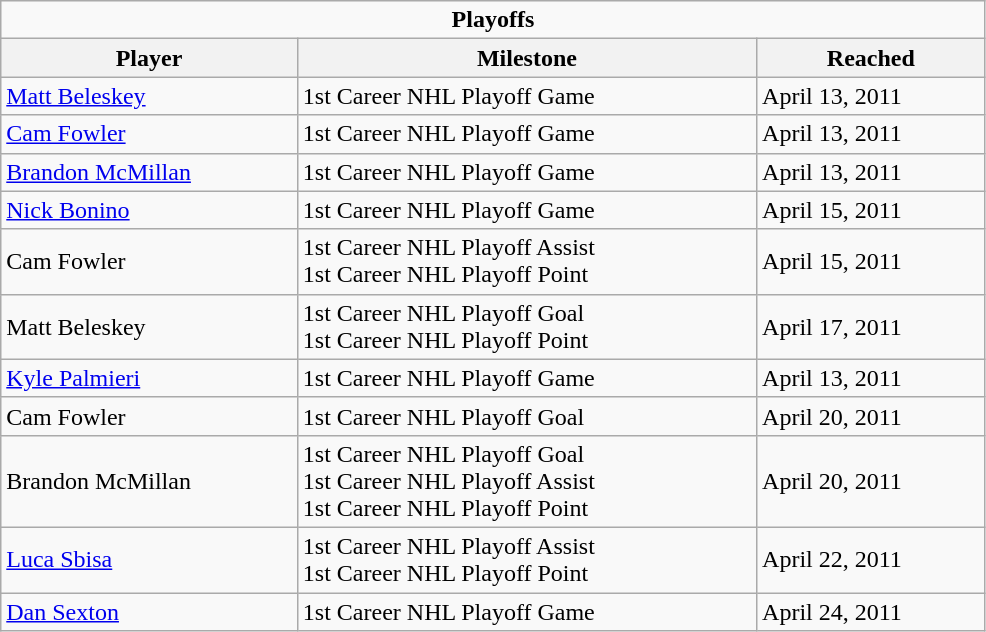<table class="wikitable" width="52%">
<tr>
<td colspan="10" align="center"><strong>Playoffs</strong></td>
</tr>
<tr>
<th>Player</th>
<th>Milestone</th>
<th>Reached</th>
</tr>
<tr>
<td><a href='#'>Matt Beleskey</a></td>
<td>1st Career NHL Playoff Game</td>
<td>April 13, 2011</td>
</tr>
<tr>
<td><a href='#'>Cam Fowler</a></td>
<td>1st Career NHL Playoff Game</td>
<td>April 13, 2011</td>
</tr>
<tr>
<td><a href='#'>Brandon McMillan</a></td>
<td>1st Career NHL Playoff Game</td>
<td>April 13, 2011</td>
</tr>
<tr>
<td><a href='#'>Nick Bonino</a></td>
<td>1st Career NHL Playoff Game</td>
<td>April 15, 2011</td>
</tr>
<tr>
<td>Cam Fowler</td>
<td>1st Career NHL Playoff Assist<br>1st Career NHL Playoff Point</td>
<td>April 15, 2011</td>
</tr>
<tr>
<td>Matt Beleskey</td>
<td>1st Career NHL Playoff Goal<br>1st Career NHL Playoff Point</td>
<td>April 17, 2011</td>
</tr>
<tr>
<td><a href='#'>Kyle Palmieri</a></td>
<td>1st Career NHL Playoff Game</td>
<td>April 13, 2011</td>
</tr>
<tr>
<td>Cam Fowler</td>
<td>1st Career NHL Playoff Goal</td>
<td>April 20, 2011</td>
</tr>
<tr>
<td>Brandon McMillan</td>
<td>1st Career NHL Playoff Goal<br>1st Career NHL Playoff Assist<br>1st Career NHL Playoff Point</td>
<td>April 20, 2011</td>
</tr>
<tr>
<td><a href='#'>Luca Sbisa</a></td>
<td>1st Career NHL Playoff Assist<br>1st Career NHL Playoff Point</td>
<td>April 22, 2011</td>
</tr>
<tr>
<td><a href='#'>Dan Sexton</a></td>
<td>1st Career NHL Playoff Game</td>
<td>April 24, 2011</td>
</tr>
</table>
